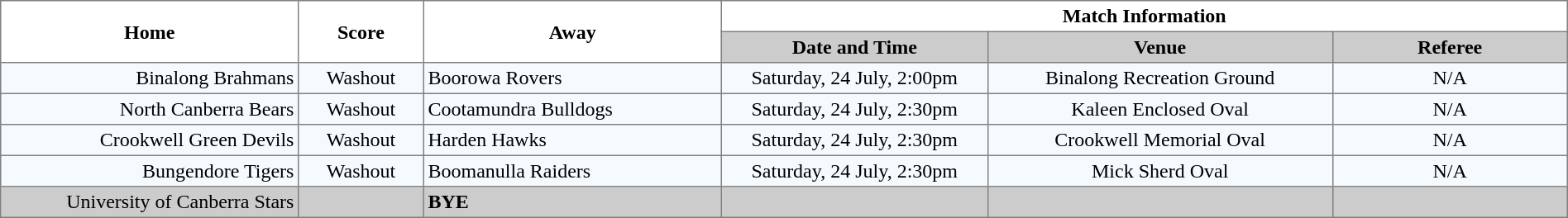<table width="100%" cellspacing="0" cellpadding="3" border="1" style="border-collapse:collapse;  text-align:center;">
<tr>
<th rowspan="2" width="19%">Home</th>
<th rowspan="2" width="8%">Score</th>
<th rowspan="2" width="19%">Away</th>
<th colspan="3">Match Information</th>
</tr>
<tr bgcolor="#CCCCCC">
<th width="17%">Date and Time</th>
<th width="22%">Venue</th>
<th width="50%">Referee</th>
</tr>
<tr style="text-align:center; background:#f5faff;">
<td align="right">Binalong Brahmans </td>
<td>Washout</td>
<td align="left"> Boorowa Rovers</td>
<td>Saturday, 24 July, 2:00pm</td>
<td>Binalong Recreation Ground</td>
<td>N/A</td>
</tr>
<tr style="text-align:center; background:#f5faff;">
<td align="right">North Canberra Bears </td>
<td>Washout</td>
<td align="left"> Cootamundra Bulldogs</td>
<td>Saturday, 24 July, 2:30pm</td>
<td>Kaleen Enclosed Oval</td>
<td>N/A</td>
</tr>
<tr style="text-align:center; background:#f5faff;">
<td align="right">Crookwell Green Devils </td>
<td>Washout</td>
<td align="left"> Harden Hawks</td>
<td>Saturday, 24 July, 2:30pm</td>
<td>Crookwell Memorial Oval</td>
<td>N/A</td>
</tr>
<tr style="text-align:center; background:#f5faff;">
<td align="right">Bungendore Tigers </td>
<td>Washout</td>
<td align="left"> Boomanulla Raiders</td>
<td>Saturday, 24 July, 2:30pm</td>
<td>Mick Sherd Oval</td>
<td>N/A</td>
</tr>
<tr style="text-align:center; background:#CCCCCC;">
<td align="right">University of Canberra Stars </td>
<td></td>
<td align="left"><strong>BYE</strong></td>
<td></td>
<td></td>
<td></td>
</tr>
</table>
